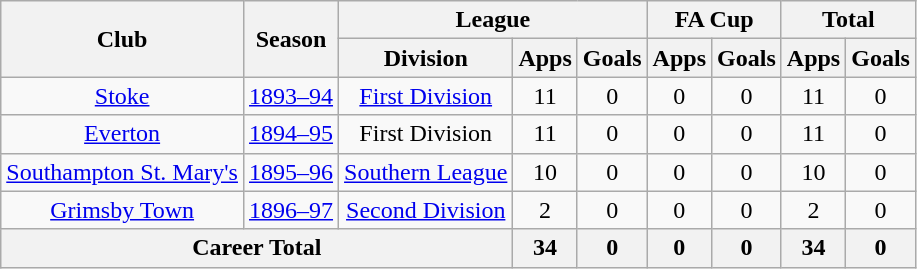<table class="wikitable" style="text-align: center;">
<tr>
<th rowspan="2">Club</th>
<th rowspan="2">Season</th>
<th colspan="3">League</th>
<th colspan="2">FA Cup</th>
<th colspan="2">Total</th>
</tr>
<tr>
<th>Division</th>
<th>Apps</th>
<th>Goals</th>
<th>Apps</th>
<th>Goals</th>
<th>Apps</th>
<th>Goals</th>
</tr>
<tr>
<td><a href='#'>Stoke</a></td>
<td><a href='#'>1893–94</a></td>
<td><a href='#'>First Division</a></td>
<td>11</td>
<td>0</td>
<td>0</td>
<td>0</td>
<td>11</td>
<td>0</td>
</tr>
<tr>
<td><a href='#'>Everton</a></td>
<td><a href='#'>1894–95</a></td>
<td>First Division</td>
<td>11</td>
<td>0</td>
<td>0</td>
<td>0</td>
<td>11</td>
<td>0</td>
</tr>
<tr>
<td><a href='#'>Southampton St. Mary's</a></td>
<td><a href='#'>1895–96</a></td>
<td><a href='#'>Southern League</a></td>
<td>10</td>
<td>0</td>
<td>0</td>
<td>0</td>
<td>10</td>
<td>0</td>
</tr>
<tr>
<td><a href='#'>Grimsby Town</a></td>
<td><a href='#'>1896–97</a></td>
<td><a href='#'>Second Division</a></td>
<td>2</td>
<td>0</td>
<td>0</td>
<td>0</td>
<td>2</td>
<td>0</td>
</tr>
<tr>
<th colspan="3">Career Total</th>
<th>34</th>
<th>0</th>
<th>0</th>
<th>0</th>
<th>34</th>
<th>0</th>
</tr>
</table>
